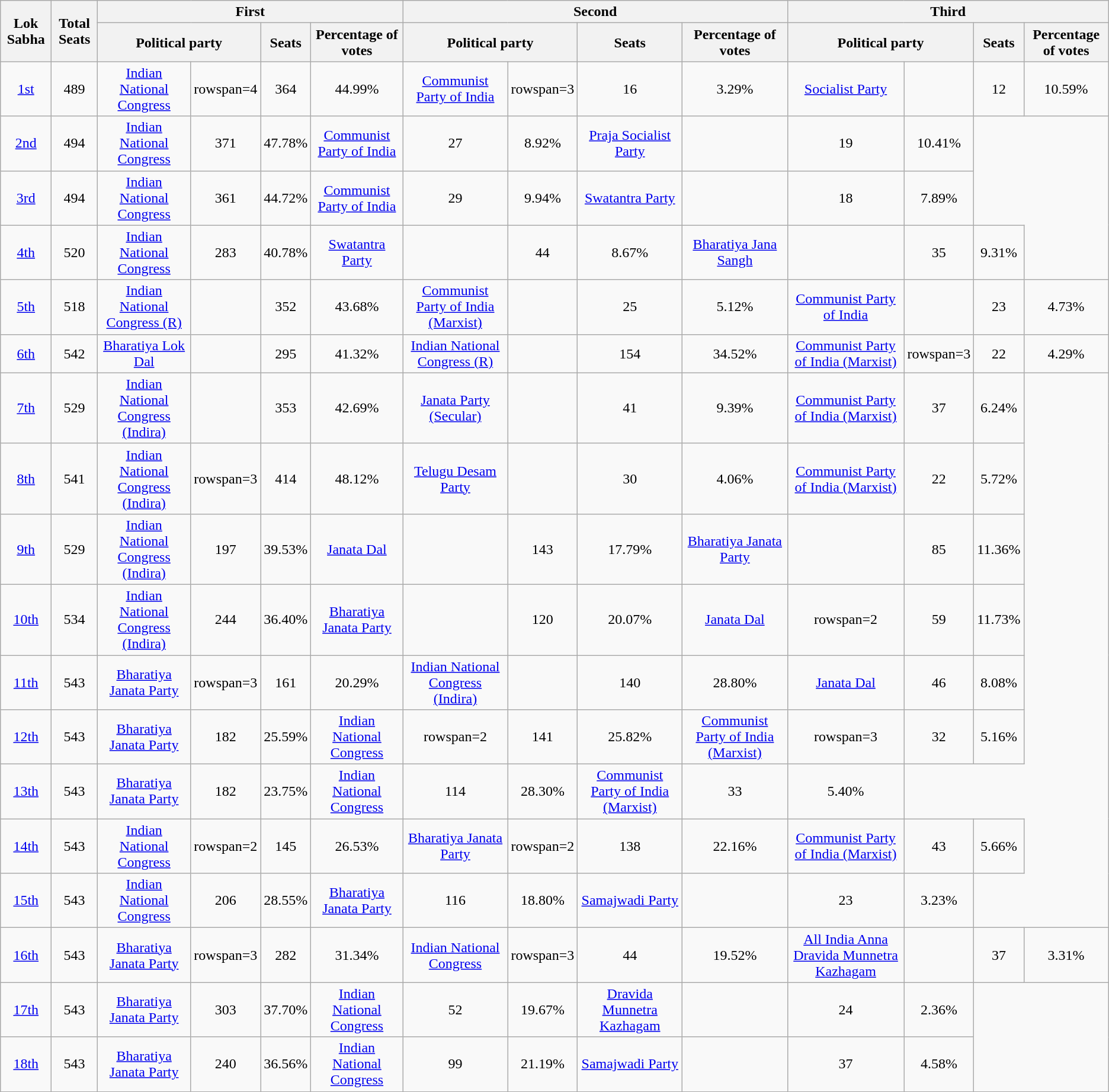<table class="wikitable" style="text-align:center;">
<tr>
<th rowspan=2>Lok Sabha<br></th>
<th rowspan=2>Total Seats</th>
<th colspan=4>First</th>
<th colspan=4>Second</th>
<th colspan=4>Third</th>
</tr>
<tr>
<th colspan=2>Political party</th>
<th>Seats</th>
<th>Percentage of votes</th>
<th colspan=2>Political party</th>
<th>Seats</th>
<th>Percentage of votes</th>
<th colspan=2>Political party</th>
<th>Seats</th>
<th>Percentage of votes</th>
</tr>
<tr>
<td><a href='#'>1st</a><br></td>
<td>489</td>
<td><a href='#'>Indian National Congress</a></td>
<td>rowspan=4 </td>
<td>364</td>
<td>44.99%</td>
<td><a href='#'>Communist Party of India</a></td>
<td>rowspan=3 </td>
<td>16</td>
<td>3.29%</td>
<td><a href='#'>Socialist Party</a></td>
<td></td>
<td>12</td>
<td>10.59%</td>
</tr>
<tr>
<td><a href='#'>2nd</a><br></td>
<td>494</td>
<td><a href='#'>Indian  National Congress</a></td>
<td>371</td>
<td>47.78%</td>
<td><a href='#'>Communist Party of India</a></td>
<td>27</td>
<td>8.92%</td>
<td><a href='#'>Praja Socialist Party</a></td>
<td></td>
<td>19</td>
<td>10.41%</td>
</tr>
<tr>
<td><a href='#'>3rd</a><br></td>
<td>494</td>
<td><a href='#'>Indian National Congress</a></td>
<td>361</td>
<td>44.72%</td>
<td><a href='#'>Communist Party of India</a></td>
<td>29</td>
<td>9.94%</td>
<td><a href='#'>Swatantra Party</a></td>
<td></td>
<td>18</td>
<td>7.89%</td>
</tr>
<tr>
<td><a href='#'>4th</a><br></td>
<td>520</td>
<td><a href='#'>Indian National Congress</a></td>
<td>283</td>
<td>40.78%</td>
<td><a href='#'>Swatantra Party</a></td>
<td></td>
<td>44</td>
<td>8.67%</td>
<td><a href='#'>Bharatiya Jana Sangh</a></td>
<td></td>
<td>35</td>
<td>9.31%</td>
</tr>
<tr>
<td><a href='#'>5th</a><br></td>
<td>518</td>
<td><a href='#'>Indian National Congress (R)</a></td>
<td></td>
<td>352</td>
<td>43.68%</td>
<td><a href='#'>Communist Party of India (Marxist)</a></td>
<td></td>
<td>25</td>
<td>5.12%</td>
<td><a href='#'>Communist Party of India</a></td>
<td></td>
<td>23</td>
<td>4.73%</td>
</tr>
<tr>
<td><a href='#'>6th</a><br></td>
<td>542</td>
<td><a href='#'>Bharatiya Lok Dal</a></td>
<td></td>
<td>295</td>
<td>41.32%</td>
<td><a href='#'>Indian National Congress (R)</a></td>
<td></td>
<td>154</td>
<td>34.52%</td>
<td><a href='#'>Communist Party of India (Marxist)</a></td>
<td>rowspan=3 </td>
<td>22</td>
<td>4.29%</td>
</tr>
<tr>
<td><a href='#'>7th</a><br></td>
<td>529</td>
<td><a href='#'>Indian National Congress (Indira)</a></td>
<td></td>
<td>353</td>
<td>42.69%</td>
<td><a href='#'>Janata Party (Secular)</a></td>
<td></td>
<td>41</td>
<td>9.39%</td>
<td><a href='#'>Communist Party of India (Marxist)</a></td>
<td>37</td>
<td>6.24%</td>
</tr>
<tr>
<td><a href='#'>8th</a><br></td>
<td>541</td>
<td><a href='#'>Indian National Congress (Indira)</a></td>
<td>rowspan=3 </td>
<td>414</td>
<td>48.12%</td>
<td><a href='#'>Telugu Desam Party</a></td>
<td></td>
<td>30</td>
<td>4.06%</td>
<td><a href='#'>Communist Party of India (Marxist)</a></td>
<td>22</td>
<td>5.72%</td>
</tr>
<tr>
<td><a href='#'>9th</a><br></td>
<td>529</td>
<td><a href='#'>Indian National Congress (Indira)</a></td>
<td>197</td>
<td>39.53%</td>
<td><a href='#'>Janata Dal</a></td>
<td></td>
<td>143</td>
<td>17.79%</td>
<td><a href='#'>Bharatiya Janata Party</a></td>
<td></td>
<td>85</td>
<td>11.36%</td>
</tr>
<tr>
<td><a href='#'>10th</a><br></td>
<td>534</td>
<td><a href='#'>Indian National Congress (Indira)</a></td>
<td>244</td>
<td>36.40%</td>
<td><a href='#'>Bharatiya Janata Party</a></td>
<td></td>
<td>120</td>
<td>20.07%</td>
<td><a href='#'>Janata Dal</a></td>
<td>rowspan=2 </td>
<td>59</td>
<td>11.73%</td>
</tr>
<tr>
<td><a href='#'>11th</a><br></td>
<td>543</td>
<td><a href='#'>Bharatiya Janata Party</a></td>
<td>rowspan=3 </td>
<td>161</td>
<td>20.29%</td>
<td><a href='#'>Indian National Congress (Indira)</a></td>
<td></td>
<td>140</td>
<td>28.80%</td>
<td><a href='#'>Janata Dal</a></td>
<td>46</td>
<td>8.08%</td>
</tr>
<tr>
<td><a href='#'>12th</a><br></td>
<td>543</td>
<td><a href='#'>Bharatiya Janata Party</a></td>
<td>182</td>
<td>25.59%</td>
<td><a href='#'>Indian National Congress</a></td>
<td>rowspan=2 </td>
<td>141</td>
<td>25.82%</td>
<td><a href='#'>Communist Party of India (Marxist)</a></td>
<td>rowspan=3 </td>
<td>32</td>
<td>5.16%</td>
</tr>
<tr>
<td><a href='#'>13th</a><br></td>
<td>543</td>
<td><a href='#'>Bharatiya Janata Party</a></td>
<td>182</td>
<td>23.75%</td>
<td><a href='#'>Indian National Congress</a></td>
<td>114</td>
<td>28.30%</td>
<td><a href='#'>Communist Party of India (Marxist)</a></td>
<td>33</td>
<td>5.40%</td>
</tr>
<tr>
<td><a href='#'>14th</a><br></td>
<td>543</td>
<td><a href='#'>Indian National Congress</a></td>
<td>rowspan=2 </td>
<td>145</td>
<td>26.53%</td>
<td><a href='#'>Bharatiya Janata Party</a></td>
<td>rowspan=2 </td>
<td>138</td>
<td>22.16%</td>
<td><a href='#'>Communist Party of India (Marxist)</a></td>
<td>43</td>
<td>5.66%</td>
</tr>
<tr>
<td><a href='#'>15th</a><br></td>
<td>543</td>
<td><a href='#'>Indian National Congress</a></td>
<td>206</td>
<td>28.55%</td>
<td><a href='#'>Bharatiya Janata Party</a></td>
<td>116</td>
<td>18.80%</td>
<td><a href='#'>Samajwadi Party</a></td>
<td></td>
<td>23</td>
<td>3.23%</td>
</tr>
<tr>
<td><a href='#'>16th</a><br></td>
<td>543</td>
<td><a href='#'>Bharatiya Janata Party</a></td>
<td>rowspan=3 </td>
<td>282</td>
<td>31.34%</td>
<td><a href='#'>Indian National Congress</a></td>
<td>rowspan=3 </td>
<td>44</td>
<td>19.52%</td>
<td><a href='#'>All India Anna Dravida Munnetra Kazhagam</a></td>
<td></td>
<td>37</td>
<td>3.31%</td>
</tr>
<tr>
<td><a href='#'>17th</a><br></td>
<td>543</td>
<td><a href='#'>Bharatiya Janata Party</a></td>
<td>303</td>
<td>37.70%</td>
<td><a href='#'>Indian National Congress</a></td>
<td>52</td>
<td>19.67%</td>
<td><a href='#'>Dravida Munnetra Kazhagam</a></td>
<td></td>
<td>24</td>
<td>2.36%</td>
</tr>
<tr>
<td><a href='#'>18th</a><br></td>
<td>543</td>
<td><a href='#'>Bharatiya Janata Party</a></td>
<td>240</td>
<td>36.56%</td>
<td><a href='#'>Indian National Congress</a></td>
<td>99</td>
<td>21.19%</td>
<td><a href='#'>Samajwadi Party</a></td>
<td></td>
<td>37</td>
<td>4.58%</td>
</tr>
</table>
